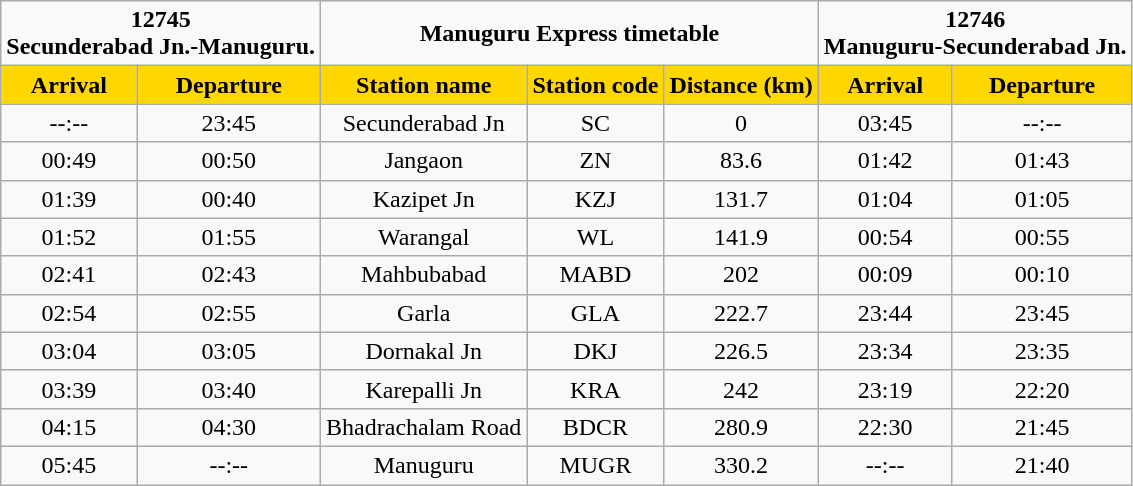<table class="wikitable plainrowheaders unsortable" style="text-align:center">
<tr>
<td colspan="2"><strong>12745 <br>Secunderabad Jn.-Manuguru. </strong></td>
<td colspan="3"><strong>Manuguru Express timetable </strong></td>
<td colspan="2"><strong>12746 <br>Manuguru-Secunderabad Jn. </strong></td>
</tr>
<tr>
<th style="background:gold;">Arrival</th>
<th ! style="background:gold;">Departure</th>
<th ! style="background:gold;">Station name</th>
<th ! style="background:gold;">Station code</th>
<th ! style="background:gold;">Distance (km)</th>
<th ! style="background:gold;">Arrival</th>
<th ! style="background:gold;">Departure</th>
</tr>
<tr>
<td>--:--</td>
<td>23:45</td>
<td>Secunderabad Jn</td>
<td>SC</td>
<td>0</td>
<td>03:45</td>
<td>--:--</td>
</tr>
<tr>
<td>00:49</td>
<td>00:50</td>
<td>Jangaon</td>
<td>ZN</td>
<td>83.6</td>
<td>01:42</td>
<td>01:43</td>
</tr>
<tr>
<td>01:39</td>
<td>00:40</td>
<td>Kazipet Jn</td>
<td>KZJ</td>
<td>131.7</td>
<td>01:04</td>
<td>01:05</td>
</tr>
<tr>
<td>01:52</td>
<td>01:55</td>
<td>Warangal</td>
<td>WL</td>
<td>141.9</td>
<td>00:54</td>
<td>00:55</td>
</tr>
<tr>
<td>02:41</td>
<td>02:43</td>
<td>Mahbubabad</td>
<td>MABD</td>
<td>202</td>
<td>00:09</td>
<td>00:10</td>
</tr>
<tr>
<td>02:54</td>
<td>02:55</td>
<td>Garla</td>
<td>GLA</td>
<td>222.7</td>
<td>23:44</td>
<td>23:45</td>
</tr>
<tr>
<td>03:04</td>
<td>03:05</td>
<td>Dornakal Jn</td>
<td>DKJ</td>
<td>226.5</td>
<td>23:34</td>
<td>23:35</td>
</tr>
<tr>
<td>03:39</td>
<td>03:40</td>
<td>Karepalli Jn</td>
<td>KRA</td>
<td>242</td>
<td>23:19</td>
<td>22:20</td>
</tr>
<tr>
<td>04:15</td>
<td>04:30</td>
<td>Bhadrachalam Road</td>
<td>BDCR</td>
<td>280.9</td>
<td>22:30</td>
<td>21:45</td>
</tr>
<tr>
<td>05:45</td>
<td>--:--</td>
<td>Manuguru</td>
<td>MUGR</td>
<td>330.2</td>
<td>--:--</td>
<td>21:40</td>
</tr>
</table>
